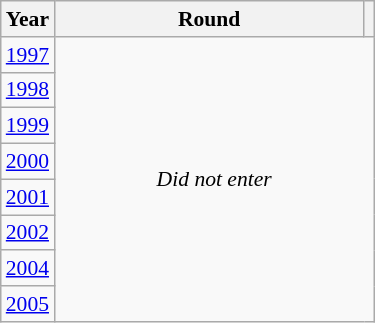<table class="wikitable" style="text-align: center; font-size:90%">
<tr>
<th>Year</th>
<th style="width:200px">Round</th>
<th></th>
</tr>
<tr>
<td><a href='#'>1997</a></td>
<td colspan="2" rowspan="8"><em>Did not enter</em></td>
</tr>
<tr>
<td><a href='#'>1998</a></td>
</tr>
<tr>
<td><a href='#'>1999</a></td>
</tr>
<tr>
<td><a href='#'>2000</a></td>
</tr>
<tr>
<td><a href='#'>2001</a></td>
</tr>
<tr>
<td><a href='#'>2002</a></td>
</tr>
<tr>
<td><a href='#'>2004</a></td>
</tr>
<tr>
<td><a href='#'>2005</a></td>
</tr>
</table>
